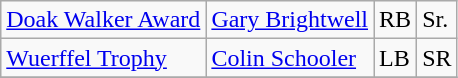<table class="wikitable">
<tr>
<td><a href='#'>Doak Walker Award</a></td>
<td><a href='#'>Gary Brightwell</a></td>
<td>RB</td>
<td>Sr.</td>
</tr>
<tr>
<td><a href='#'>Wuerffel Trophy</a></td>
<td><a href='#'>Colin Schooler</a></td>
<td>LB</td>
<td>SR</td>
</tr>
<tr>
</tr>
</table>
